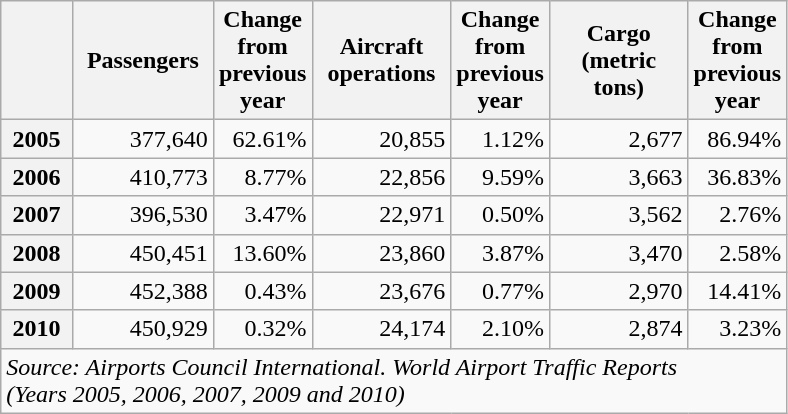<table class="wikitable"  style="text-align:right; width:525px">
<tr>
<th style="width:50px"></th>
<th style="width:100px">Passengers</th>
<th style="width:50px">Change from previous year</th>
<th style="width:100px">Aircraft operations</th>
<th style="width:50px">Change from previous year</th>
<th style="width:125px">Cargo<br>(metric tons)</th>
<th style="width:50px">Change from previous year</th>
</tr>
<tr>
<th>2005</th>
<td>377,640</td>
<td>62.61%</td>
<td>20,855</td>
<td> 1.12%</td>
<td>2,677</td>
<td>86.94%</td>
</tr>
<tr>
<th>2006</th>
<td>410,773</td>
<td> 8.77%</td>
<td>22,856</td>
<td> 9.59%</td>
<td>3,663</td>
<td>36.83%</td>
</tr>
<tr>
<th>2007</th>
<td>396,530</td>
<td> 3.47%</td>
<td>22,971</td>
<td> 0.50%</td>
<td>3,562</td>
<td> 2.76%</td>
</tr>
<tr>
<th>2008</th>
<td>450,451</td>
<td>13.60%</td>
<td>23,860</td>
<td> 3.87%</td>
<td>3,470</td>
<td> 2.58%</td>
</tr>
<tr>
<th>2009</th>
<td>452,388</td>
<td> 0.43%</td>
<td>23,676</td>
<td> 0.77%</td>
<td>2,970</td>
<td>14.41%</td>
</tr>
<tr>
<th>2010</th>
<td>450,929</td>
<td> 0.32%</td>
<td>24,174</td>
<td> 2.10%</td>
<td>2,874</td>
<td>3.23%</td>
</tr>
<tr>
<td colspan="7" style="text-align:left;"><em>Source: Airports Council International. World Airport Traffic Reports<br>(Years 2005, 2006, 2007, 2009 and 2010)</em></td>
</tr>
</table>
